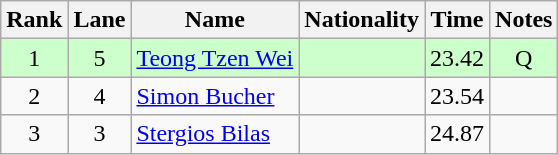<table class="wikitable sortable" style="text-align:center">
<tr>
<th>Rank</th>
<th>Lane</th>
<th>Name</th>
<th>Nationality</th>
<th>Time</th>
<th>Notes</th>
</tr>
<tr bgcolor=ccffcc>
<td>1</td>
<td>5</td>
<td align=left><a href='#'>Teong Tzen Wei</a></td>
<td align=left></td>
<td>23.42</td>
<td>Q</td>
</tr>
<tr>
<td>2</td>
<td>4</td>
<td align=left><a href='#'>Simon Bucher</a></td>
<td align=left></td>
<td>23.54</td>
<td></td>
</tr>
<tr>
<td>3</td>
<td>3</td>
<td align=left><a href='#'>Stergios Bilas</a></td>
<td align=left></td>
<td>24.87</td>
<td></td>
</tr>
</table>
